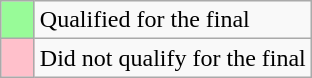<table class="wikitable">
<tr>
<td width=15px bgcolor="#98fb98"></td>
<td>Qualified for the final</td>
</tr>
<tr>
<td width=15px bgcolor=pink></td>
<td>Did not qualify for the final</td>
</tr>
</table>
